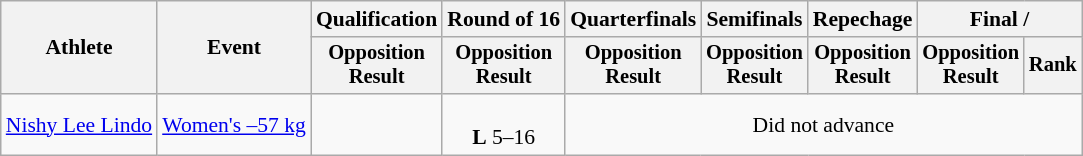<table class="wikitable" style="font-size:90%;">
<tr>
<th rowspan=2>Athlete</th>
<th rowspan=2>Event</th>
<th>Qualification</th>
<th>Round of 16</th>
<th>Quarterfinals</th>
<th>Semifinals</th>
<th>Repechage</th>
<th colspan=2>Final / </th>
</tr>
<tr style="font-size:95%">
<th>Opposition<br>Result</th>
<th>Opposition<br>Result</th>
<th>Opposition<br>Result</th>
<th>Opposition<br>Result</th>
<th>Opposition<br>Result</th>
<th>Opposition<br>Result</th>
<th>Rank</th>
</tr>
<tr align="center">
<td align="left"><a href='#'>Nishy Lee Lindo</a></td>
<td align="left"><a href='#'>Women's –57 kg</a></td>
<td></td>
<td><br><strong>L</strong> 5–16</td>
<td colspan="5">Did not advance</td>
</tr>
</table>
